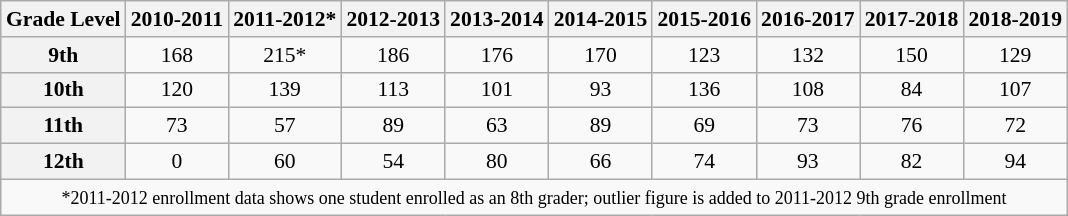<table class="wikitable" style="font-size:85%; margin:10px; text-align:center; font-size:90%; margin:auto">
<tr>
<th><strong>Grade Level</strong></th>
<th><strong>2010-2011</strong></th>
<th><strong>2011-2012*</strong></th>
<th><strong>2012-2013</strong></th>
<th><strong>2013-2014</strong></th>
<th><strong>2014-2015</strong></th>
<th><strong>2015-2016</strong></th>
<th><strong>2016-2017</strong></th>
<th><strong>2017-2018</strong></th>
<th><strong>2018-2019</strong></th>
</tr>
<tr style="text-align:center;">
<th>9th</th>
<td>168</td>
<td>215*</td>
<td>186</td>
<td>176</td>
<td>170</td>
<td>123</td>
<td>132</td>
<td>150</td>
<td>129</td>
</tr>
<tr style="text-align:center;">
<th>10th</th>
<td>120</td>
<td>139</td>
<td>113</td>
<td>101</td>
<td>93</td>
<td>136</td>
<td>108</td>
<td>84</td>
<td>107</td>
</tr>
<tr style="text-align:center;">
<th>11th</th>
<td>73</td>
<td>57</td>
<td>89</td>
<td>63</td>
<td>89</td>
<td>69</td>
<td>73</td>
<td>76</td>
<td>72</td>
</tr>
<tr style="text-align:center;">
<th>12th</th>
<td>0</td>
<td>60</td>
<td>54</td>
<td>80</td>
<td>66</td>
<td>74</td>
<td>93</td>
<td>82</td>
<td>94</td>
</tr>
<tr style="text-align:center;">
<td colspan="10"><small> *2011-2012 enrollment data shows one student enrolled as an 8th grader; outlier figure is added to 2011-2012 9th grade enrollment</small></td>
</tr>
</table>
